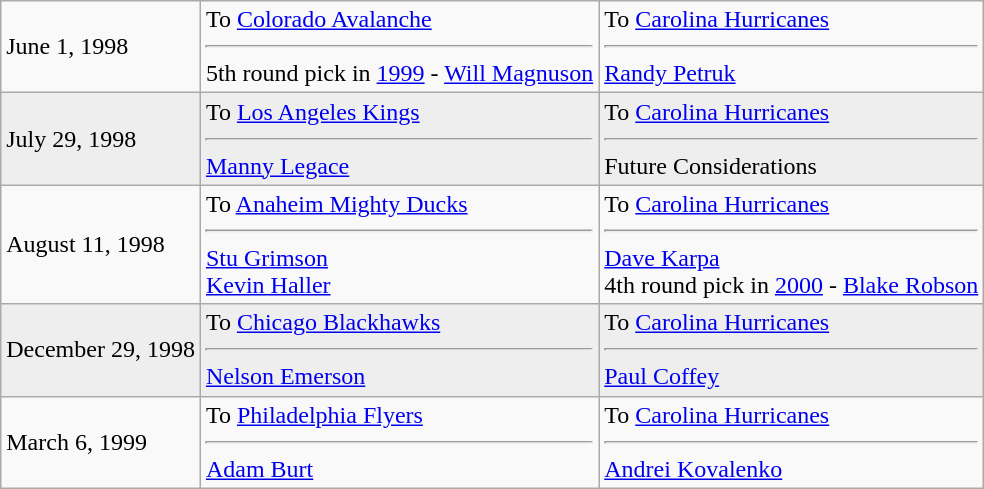<table class="wikitable">
<tr>
<td>June 1, 1998</td>
<td valign="top">To <a href='#'>Colorado Avalanche</a><hr>5th round pick in <a href='#'>1999</a> - <a href='#'>Will Magnuson</a></td>
<td valign="top">To <a href='#'>Carolina Hurricanes</a><hr><a href='#'>Randy Petruk</a></td>
</tr>
<tr style="background:#eee;">
<td>July 29, 1998</td>
<td valign="top">To <a href='#'>Los Angeles Kings</a><hr><a href='#'>Manny Legace</a></td>
<td valign="top">To <a href='#'>Carolina Hurricanes</a><hr>Future Considerations</td>
</tr>
<tr>
<td>August 11, 1998</td>
<td valign="top">To <a href='#'>Anaheim Mighty Ducks</a><hr><a href='#'>Stu Grimson</a> <br> <a href='#'>Kevin Haller</a></td>
<td valign="top">To <a href='#'>Carolina Hurricanes</a><hr><a href='#'>Dave Karpa</a> <br> 4th round pick in <a href='#'>2000</a> - <a href='#'>Blake Robson</a></td>
</tr>
<tr style="background:#eee;">
<td>December 29, 1998</td>
<td valign="top">To <a href='#'>Chicago Blackhawks</a><hr><a href='#'>Nelson Emerson</a></td>
<td valign="top">To <a href='#'>Carolina Hurricanes</a><hr><a href='#'>Paul Coffey</a></td>
</tr>
<tr>
<td>March 6, 1999</td>
<td valign="top">To <a href='#'>Philadelphia Flyers</a><hr><a href='#'>Adam Burt</a></td>
<td valign="top">To <a href='#'>Carolina Hurricanes</a><hr><a href='#'>Andrei Kovalenko</a></td>
</tr>
</table>
